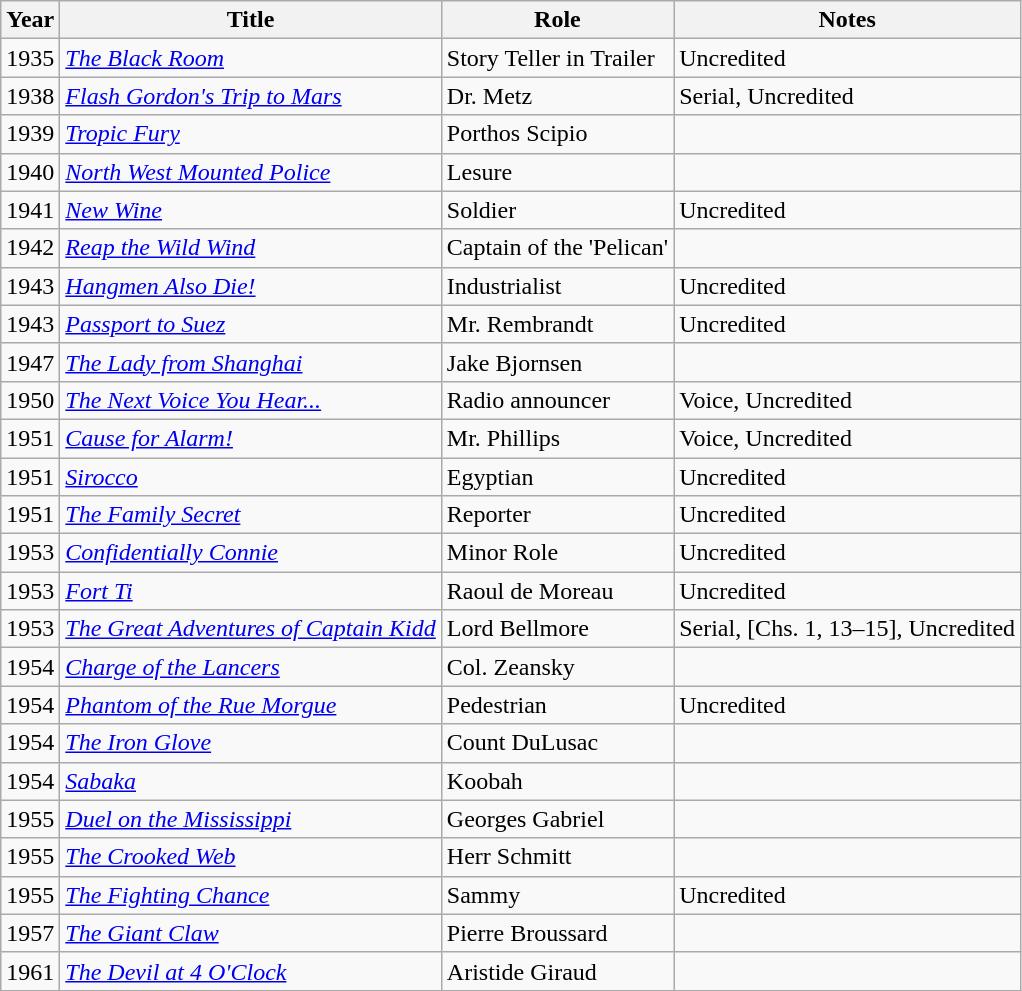<table class="wikitable">
<tr>
<th>Year</th>
<th>Title</th>
<th>Role</th>
<th>Notes</th>
</tr>
<tr>
<td>1935</td>
<td><em><a href='#'>The Black Room</a></em></td>
<td>Story Teller in Trailer</td>
<td>Uncredited</td>
</tr>
<tr>
<td>1938</td>
<td><em><a href='#'>Flash Gordon's Trip to Mars</a></em></td>
<td>Dr. Metz</td>
<td>Serial, Uncredited</td>
</tr>
<tr>
<td>1939</td>
<td><em><a href='#'>Tropic Fury</a></em></td>
<td>Porthos Scipio</td>
<td></td>
</tr>
<tr>
<td>1940</td>
<td><em><a href='#'>North West Mounted Police</a></em></td>
<td>Lesure</td>
<td></td>
</tr>
<tr>
<td>1941</td>
<td><em><a href='#'>New Wine</a></em></td>
<td>Soldier</td>
<td>Uncredited</td>
</tr>
<tr>
<td>1942</td>
<td><em><a href='#'>Reap the Wild Wind</a></em></td>
<td>Captain of the 'Pelican'</td>
<td></td>
</tr>
<tr>
<td>1943</td>
<td><em><a href='#'>Hangmen Also Die!</a></em></td>
<td>Industrialist</td>
<td>Uncredited</td>
</tr>
<tr>
<td>1943</td>
<td><em><a href='#'>Passport to Suez</a></em></td>
<td>Mr. Rembrandt</td>
<td>Uncredited</td>
</tr>
<tr>
<td>1947</td>
<td><em><a href='#'>The Lady from Shanghai</a></em></td>
<td>Jake Bjornsen</td>
<td></td>
</tr>
<tr>
<td>1950</td>
<td><em><a href='#'>The Next Voice You Hear...</a></em></td>
<td>Radio announcer</td>
<td>Voice, Uncredited</td>
</tr>
<tr>
<td>1951</td>
<td><em><a href='#'>Cause for Alarm!</a></em></td>
<td>Mr. Phillips</td>
<td>Voice, Uncredited</td>
</tr>
<tr>
<td>1951</td>
<td><em><a href='#'>Sirocco</a></em></td>
<td>Egyptian</td>
<td>Uncredited</td>
</tr>
<tr>
<td>1951</td>
<td><em><a href='#'>The Family Secret</a></em></td>
<td>Reporter</td>
<td>Uncredited</td>
</tr>
<tr>
<td>1953</td>
<td><em><a href='#'>Confidentially Connie</a></em></td>
<td>Minor Role</td>
<td>Uncredited</td>
</tr>
<tr>
<td>1953</td>
<td><em><a href='#'>Fort Ti</a></em></td>
<td>Raoul de Moreau</td>
<td>Uncredited</td>
</tr>
<tr>
<td>1953</td>
<td><em><a href='#'>The Great Adventures of Captain Kidd</a></em></td>
<td>Lord Bellmore</td>
<td>Serial, [Chs. 1, 13–15], Uncredited</td>
</tr>
<tr>
<td>1954</td>
<td><em><a href='#'>Charge of the Lancers</a></em></td>
<td>Col. Zeansky</td>
<td></td>
</tr>
<tr>
<td>1954</td>
<td><em><a href='#'>Phantom of the Rue Morgue</a></em></td>
<td>Pedestrian</td>
<td>Uncredited</td>
</tr>
<tr>
<td>1954</td>
<td><em><a href='#'>The Iron Glove</a></em></td>
<td>Count DuLusac</td>
<td></td>
</tr>
<tr>
<td>1954</td>
<td><em><a href='#'>Sabaka</a></em></td>
<td>Koobah</td>
<td></td>
</tr>
<tr>
<td>1955</td>
<td><em><a href='#'>Duel on the Mississippi</a></em></td>
<td>Georges Gabriel</td>
<td></td>
</tr>
<tr>
<td>1955</td>
<td><em><a href='#'>The Crooked Web</a></em></td>
<td>Herr Schmitt</td>
<td></td>
</tr>
<tr>
<td>1955</td>
<td><em><a href='#'>The Fighting Chance</a></em></td>
<td>Sammy</td>
<td>Uncredited</td>
</tr>
<tr>
<td>1957</td>
<td><em><a href='#'>The Giant Claw</a></em></td>
<td>Pierre Broussard</td>
<td></td>
</tr>
<tr>
<td>1961</td>
<td><em><a href='#'>The Devil at 4 O'Clock</a></em></td>
<td>Aristide Giraud</td>
<td></td>
</tr>
</table>
